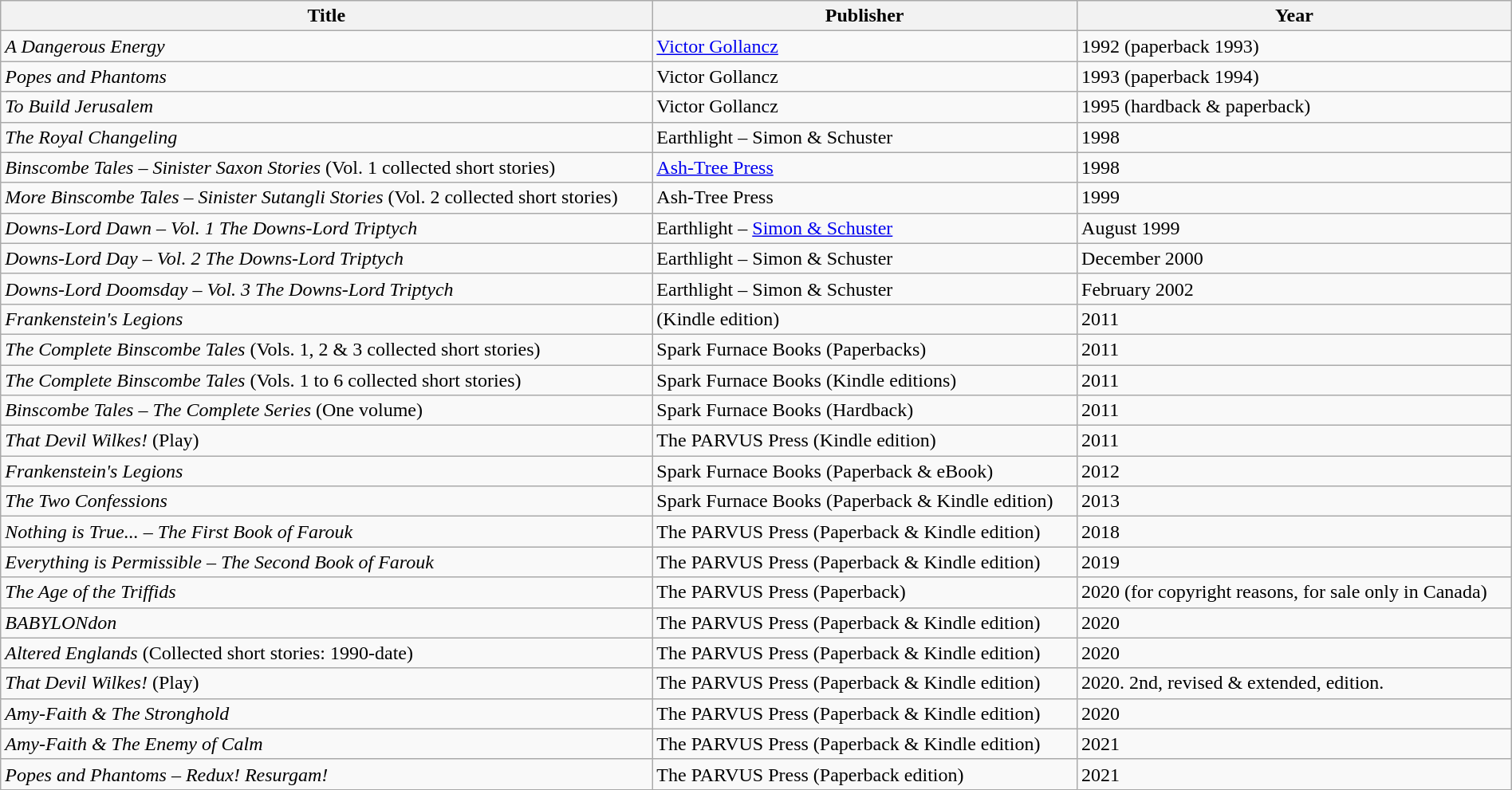<table class="wikitable" width="100%">
<tr>
<th>Title</th>
<th>Publisher</th>
<th>Year</th>
</tr>
<tr>
<td><em>A Dangerous Energy</em></td>
<td><a href='#'>Victor Gollancz</a></td>
<td>1992 (paperback 1993)</td>
</tr>
<tr>
<td><em>Popes and Phantoms</em></td>
<td>Victor Gollancz</td>
<td>1993 (paperback 1994)</td>
</tr>
<tr>
<td><em>To Build Jerusalem</em></td>
<td>Victor Gollancz</td>
<td>1995 (hardback & paperback)</td>
</tr>
<tr>
<td><em>The Royal Changeling</em></td>
<td>Earthlight – Simon & Schuster</td>
<td>1998</td>
</tr>
<tr>
<td><em>Binscombe Tales – Sinister Saxon Stories</em>   (Vol. 1 collected short stories)</td>
<td><a href='#'>Ash-Tree Press</a></td>
<td>1998</td>
</tr>
<tr>
<td><em>More Binscombe Tales – Sinister Sutangli Stories</em>   (Vol. 2 collected short stories)</td>
<td>Ash-Tree Press</td>
<td>1999</td>
</tr>
<tr>
<td><em>Downs-Lord Dawn – Vol. 1 The Downs-Lord Triptych</em></td>
<td>Earthlight – <a href='#'>Simon & Schuster</a></td>
<td>August 1999</td>
</tr>
<tr>
<td><em>Downs-Lord Day – Vol. 2 The Downs-Lord Triptych</em></td>
<td>Earthlight – Simon & Schuster</td>
<td>December 2000</td>
</tr>
<tr>
<td><em>Downs-Lord Doomsday – Vol. 3 The Downs-Lord Triptych</em></td>
<td>Earthlight – Simon & Schuster</td>
<td>February 2002</td>
</tr>
<tr>
<td><em>Frankenstein's Legions</em></td>
<td> (Kindle edition)</td>
<td>2011</td>
</tr>
<tr>
<td><em>The Complete Binscombe Tales</em>   (Vols. 1, 2 & 3 collected short stories)</td>
<td>Spark Furnace Books (Paperbacks)</td>
<td>2011</td>
</tr>
<tr>
<td><em>The Complete Binscombe Tales</em>   (Vols. 1 to 6 collected short stories)</td>
<td>Spark Furnace Books (Kindle editions)</td>
<td>2011</td>
</tr>
<tr>
<td><em>Binscombe Tales – The Complete Series</em>   (One volume)</td>
<td>Spark Furnace Books (Hardback)</td>
<td>2011</td>
</tr>
<tr>
<td><em>That Devil Wilkes!</em>  (Play)</td>
<td>The PARVUS Press (Kindle edition)</td>
<td>2011</td>
</tr>
<tr>
<td><em>Frankenstein's Legions</em></td>
<td>Spark Furnace Books (Paperback & eBook)</td>
<td>2012</td>
</tr>
<tr>
<td><em>The Two Confessions</em></td>
<td>Spark Furnace Books (Paperback & Kindle edition)</td>
<td>2013</td>
</tr>
<tr>
<td><em>Nothing is True...  – The First Book of Farouk</em></td>
<td>The PARVUS Press (Paperback & Kindle edition)</td>
<td>2018</td>
</tr>
<tr>
<td><em>Everything is Permissible – The Second Book of Farouk</em></td>
<td>The PARVUS Press (Paperback & Kindle edition)</td>
<td>2019</td>
</tr>
<tr>
<td><em>The Age of the Triffids</em></td>
<td>The PARVUS Press (Paperback)</td>
<td>2020 (for copyright reasons, for sale only in Canada)</td>
</tr>
<tr>
<td><em>BABYLONdon</em></td>
<td>The PARVUS Press (Paperback & Kindle edition)</td>
<td>2020</td>
</tr>
<tr>
<td><em>Altered Englands</em> (Collected short stories: 1990-date)</td>
<td>The PARVUS Press (Paperback & Kindle edition)</td>
<td>2020</td>
</tr>
<tr>
<td><em>That Devil Wilkes!</em>  (Play)</td>
<td>The PARVUS Press (Paperback & Kindle edition)</td>
<td>2020. 2nd, revised & extended, edition.</td>
</tr>
<tr>
<td><em>Amy-Faith & The Stronghold</em></td>
<td>The PARVUS Press (Paperback & Kindle edition)</td>
<td>2020</td>
</tr>
<tr>
<td><em>Amy-Faith & The Enemy of Calm</em></td>
<td>The PARVUS Press (Paperback & Kindle edition)</td>
<td>2021</td>
</tr>
<tr>
<td><em>Popes and Phantoms – Redux! Resurgam!</em></td>
<td>The PARVUS Press (Paperback edition)</td>
<td>2021</td>
</tr>
</table>
